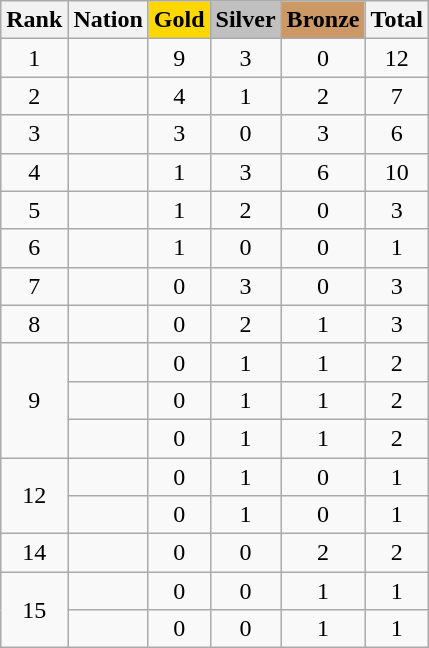<table class="wikitable sortable" style="text-align:center">
<tr>
<th class="unsortable">Rank</th>
<th>Nation</th>
<th style="background-color:gold">Gold</th>
<th style="background-color:silver">Silver</th>
<th style="background-color:#cc9966">Bronze</th>
<th>Total</th>
</tr>
<tr>
<td>1</td>
<td align=left></td>
<td>9</td>
<td>3</td>
<td>0</td>
<td>12</td>
</tr>
<tr>
<td>2</td>
<td align=left></td>
<td>4</td>
<td>1</td>
<td>2</td>
<td>7</td>
</tr>
<tr>
<td>3</td>
<td align=left></td>
<td>3</td>
<td>0</td>
<td>3</td>
<td>6</td>
</tr>
<tr>
<td>4</td>
<td align=left></td>
<td>1</td>
<td>3</td>
<td>6</td>
<td>10</td>
</tr>
<tr>
<td>5</td>
<td align=left></td>
<td>1</td>
<td>2</td>
<td>0</td>
<td>3</td>
</tr>
<tr>
<td>6</td>
<td align=left></td>
<td>1</td>
<td>0</td>
<td>0</td>
<td>1</td>
</tr>
<tr>
<td>7</td>
<td align=left></td>
<td>0</td>
<td>3</td>
<td>0</td>
<td>3</td>
</tr>
<tr>
<td>8</td>
<td align=left></td>
<td>0</td>
<td>2</td>
<td>1</td>
<td>3</td>
</tr>
<tr>
<td rowspan="3">9</td>
<td align="left"></td>
<td>0</td>
<td>1</td>
<td>1</td>
<td>2</td>
</tr>
<tr>
<td align="left"></td>
<td>0</td>
<td>1</td>
<td>1</td>
<td>2</td>
</tr>
<tr>
<td align="left"></td>
<td>0</td>
<td>1</td>
<td>1</td>
<td>2</td>
</tr>
<tr>
<td rowspan="2">12</td>
<td align="left"></td>
<td>0</td>
<td>1</td>
<td>0</td>
<td>1</td>
</tr>
<tr>
<td align="left"></td>
<td>0</td>
<td>1</td>
<td>0</td>
<td>1</td>
</tr>
<tr>
<td>14</td>
<td align=left></td>
<td>0</td>
<td>0</td>
<td>2</td>
<td>2</td>
</tr>
<tr>
<td rowspan="2">15</td>
<td align="left"></td>
<td>0</td>
<td>0</td>
<td>1</td>
<td>1</td>
</tr>
<tr>
<td align="left"></td>
<td>0</td>
<td>0</td>
<td>1</td>
<td>1</td>
</tr>
</table>
